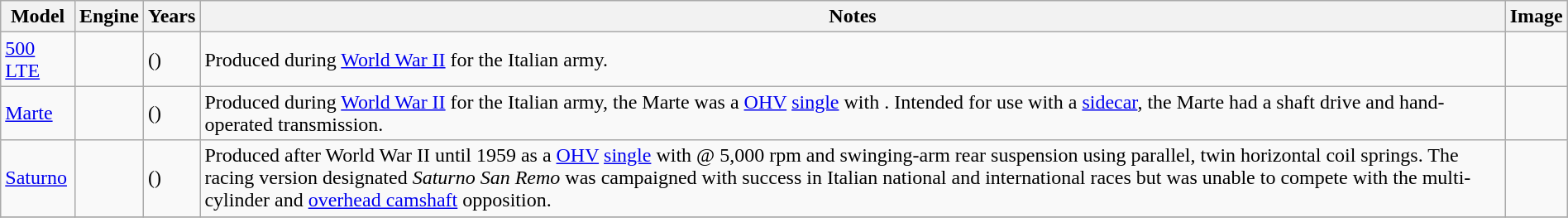<table class="wikitable sortable" style="width:100%">
<tr>
<th>Model</th>
<th>Engine</th>
<th>Years</th>
<th>Notes</th>
<th>Image</th>
</tr>
<tr>
<td><a href='#'>500 LTE</a></td>
<td></td>
<td>()</td>
<td>Produced during <a href='#'>World War II</a> for the Italian army.</td>
<td></td>
</tr>
<tr>
<td><a href='#'>Marte</a></td>
<td></td>
<td>()</td>
<td>Produced during <a href='#'>World War II</a> for the Italian army, the Marte was a  <a href='#'>OHV</a> <a href='#'>single</a> with . Intended for use with a <a href='#'>sidecar</a>, the Marte had a shaft drive and hand-operated transmission.</td>
<td></td>
</tr>
<tr>
<td><a href='#'>Saturno</a></td>
<td></td>
<td>()</td>
<td>Produced after World War II until 1959 as a  <a href='#'>OHV</a> <a href='#'>single</a> with  @ 5,000 rpm and swinging-arm rear suspension using parallel, twin horizontal coil springs. The racing version designated <em>Saturno San Remo</em> was campaigned with success in Italian national and international races but was unable to compete with the multi-cylinder and <a href='#'>overhead camshaft</a> opposition.</td>
<td></td>
</tr>
<tr>
</tr>
</table>
